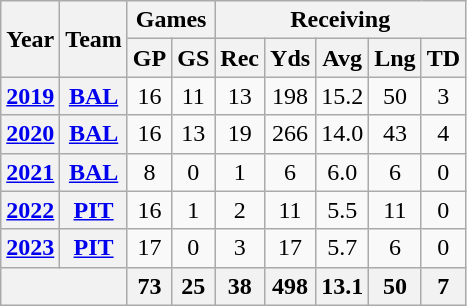<table class= "wikitable" style="text-align:center;">
<tr>
<th rowspan="2">Year</th>
<th rowspan="2">Team</th>
<th colspan="2">Games</th>
<th colspan="5">Receiving</th>
</tr>
<tr>
<th>GP</th>
<th>GS</th>
<th>Rec</th>
<th>Yds</th>
<th>Avg</th>
<th>Lng</th>
<th>TD</th>
</tr>
<tr>
<th><a href='#'>2019</a></th>
<th><a href='#'>BAL</a></th>
<td>16</td>
<td>11</td>
<td>13</td>
<td>198</td>
<td>15.2</td>
<td>50</td>
<td>3</td>
</tr>
<tr>
<th><a href='#'>2020</a></th>
<th><a href='#'>BAL</a></th>
<td>16</td>
<td>13</td>
<td>19</td>
<td>266</td>
<td>14.0</td>
<td>43</td>
<td>4</td>
</tr>
<tr>
<th><a href='#'>2021</a></th>
<th><a href='#'>BAL</a></th>
<td>8</td>
<td>0</td>
<td>1</td>
<td>6</td>
<td>6.0</td>
<td>6</td>
<td>0</td>
</tr>
<tr>
<th><a href='#'>2022</a></th>
<th><a href='#'>PIT</a></th>
<td>16</td>
<td>1</td>
<td>2</td>
<td>11</td>
<td>5.5</td>
<td>11</td>
<td>0</td>
</tr>
<tr>
<th><a href='#'>2023</a></th>
<th><a href='#'>PIT</a></th>
<td>17</td>
<td>0</td>
<td>3</td>
<td>17</td>
<td>5.7</td>
<td>6</td>
<td>0</td>
</tr>
<tr>
<th colspan="2"></th>
<th>73</th>
<th>25</th>
<th>38</th>
<th>498</th>
<th>13.1</th>
<th>50</th>
<th>7</th>
</tr>
</table>
